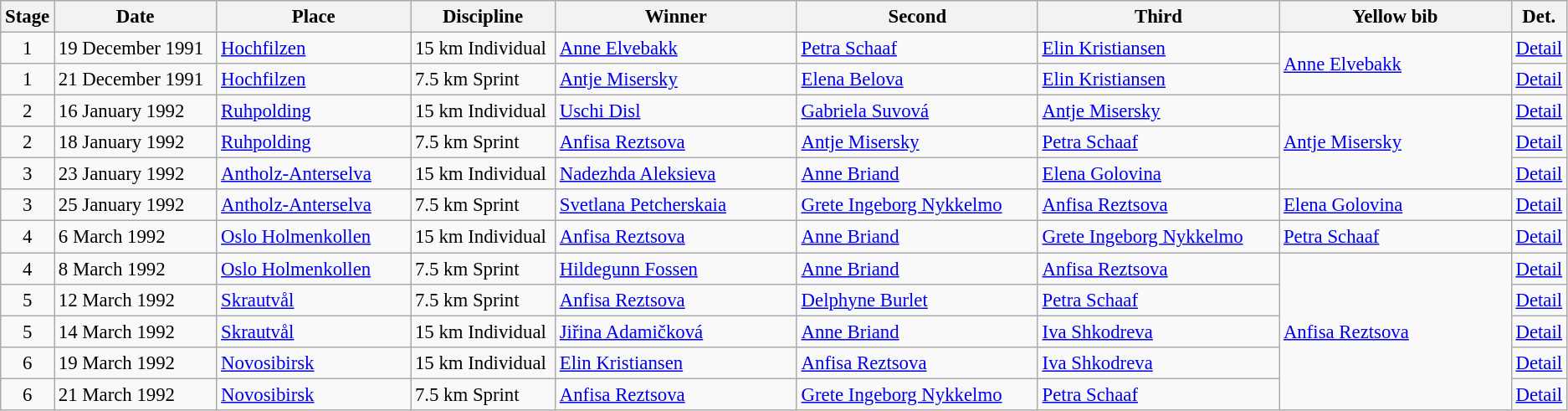<table class="wikitable" style="font-size:95%;">
<tr>
<th width="10">Stage</th>
<th width="125">Date</th>
<th width="150">Place</th>
<th width="110">Discipline</th>
<th width="190">Winner</th>
<th width="190">Second</th>
<th width="190">Third</th>
<th width="183">Yellow bib <br> </th>
<th width="8">Det.</th>
</tr>
<tr>
<td align=center>1</td>
<td>19 December 1991</td>
<td> <a href='#'>Hochfilzen</a></td>
<td>15 km Individual</td>
<td> <a href='#'>Anne Elvebakk</a></td>
<td> <a href='#'>Petra Schaaf</a></td>
<td> <a href='#'>Elin Kristiansen</a></td>
<td rowspan="2"> <a href='#'>Anne Elvebakk</a></td>
<td><a href='#'>Detail</a></td>
</tr>
<tr>
<td align=center>1</td>
<td>21 December 1991</td>
<td> <a href='#'>Hochfilzen</a></td>
<td>7.5 km Sprint</td>
<td> <a href='#'>Antje Misersky</a></td>
<td> <a href='#'>Elena Belova</a></td>
<td> <a href='#'>Elin Kristiansen</a></td>
<td><a href='#'>Detail</a></td>
</tr>
<tr>
<td align=center>2</td>
<td>16 January 1992</td>
<td> <a href='#'>Ruhpolding</a></td>
<td>15 km Individual</td>
<td> <a href='#'>Uschi Disl</a></td>
<td> <a href='#'>Gabriela Suvová</a></td>
<td> <a href='#'>Antje Misersky</a></td>
<td rowspan="3"> <a href='#'>Antje Misersky</a></td>
<td><a href='#'>Detail</a></td>
</tr>
<tr>
<td align=center>2</td>
<td>18 January 1992</td>
<td> <a href='#'>Ruhpolding</a></td>
<td>7.5 km Sprint</td>
<td> <a href='#'>Anfisa Reztsova</a></td>
<td> <a href='#'>Antje Misersky</a></td>
<td> <a href='#'>Petra Schaaf</a></td>
<td><a href='#'>Detail</a></td>
</tr>
<tr>
<td align=center>3</td>
<td>23 January 1992</td>
<td> <a href='#'>Antholz-Anterselva</a></td>
<td>15 km Individual</td>
<td> <a href='#'>Nadezhda Aleksieva</a></td>
<td> <a href='#'>Anne Briand</a></td>
<td> <a href='#'>Elena Golovina</a></td>
<td><a href='#'>Detail</a></td>
</tr>
<tr>
<td align=center>3</td>
<td>25 January 1992</td>
<td> <a href='#'>Antholz-Anterselva</a></td>
<td>7.5 km Sprint</td>
<td> <a href='#'>Svetlana Petcherskaia</a></td>
<td> <a href='#'>Grete Ingeborg Nykkelmo</a></td>
<td> <a href='#'>Anfisa Reztsova</a></td>
<td> <a href='#'>Elena Golovina</a></td>
<td><a href='#'>Detail</a></td>
</tr>
<tr>
<td align=center>4</td>
<td>6 March 1992</td>
<td> <a href='#'>Oslo Holmenkollen</a></td>
<td>15 km Individual</td>
<td> <a href='#'>Anfisa Reztsova</a></td>
<td> <a href='#'>Anne Briand</a></td>
<td> <a href='#'>Grete Ingeborg Nykkelmo</a></td>
<td> <a href='#'>Petra Schaaf</a></td>
<td><a href='#'>Detail</a></td>
</tr>
<tr>
<td align=center>4</td>
<td>8 March 1992</td>
<td> <a href='#'>Oslo Holmenkollen</a></td>
<td>7.5 km Sprint</td>
<td> <a href='#'>Hildegunn Fossen</a></td>
<td> <a href='#'>Anne Briand</a></td>
<td> <a href='#'>Anfisa Reztsova</a></td>
<td rowspan="5"> <a href='#'>Anfisa Reztsova</a></td>
<td><a href='#'>Detail</a></td>
</tr>
<tr>
<td align=center>5</td>
<td>12 March 1992</td>
<td> <a href='#'>Skrautvål</a></td>
<td>7.5 km Sprint</td>
<td> <a href='#'>Anfisa Reztsova</a></td>
<td> <a href='#'>Delphyne Burlet</a></td>
<td> <a href='#'>Petra Schaaf</a></td>
<td><a href='#'>Detail</a></td>
</tr>
<tr>
<td align=center>5</td>
<td>14 March 1992</td>
<td> <a href='#'>Skrautvål</a></td>
<td>15 km Individual</td>
<td> <a href='#'>Jiřina Adamičková</a></td>
<td> <a href='#'>Anne Briand</a></td>
<td> <a href='#'>Iva Shkodreva</a></td>
<td><a href='#'>Detail</a></td>
</tr>
<tr>
<td align=center>6</td>
<td>19 March 1992</td>
<td> <a href='#'>Novosibirsk</a></td>
<td>15 km Individual</td>
<td> <a href='#'>Elin Kristiansen</a></td>
<td> <a href='#'>Anfisa Reztsova</a></td>
<td> <a href='#'>Iva Shkodreva</a></td>
<td><a href='#'>Detail</a></td>
</tr>
<tr>
<td align=center>6</td>
<td>21 March 1992</td>
<td> <a href='#'>Novosibirsk</a></td>
<td>7.5 km Sprint</td>
<td> <a href='#'>Anfisa Reztsova</a></td>
<td> <a href='#'>Grete Ingeborg Nykkelmo</a></td>
<td> <a href='#'>Petra Schaaf</a></td>
<td><a href='#'>Detail</a></td>
</tr>
</table>
